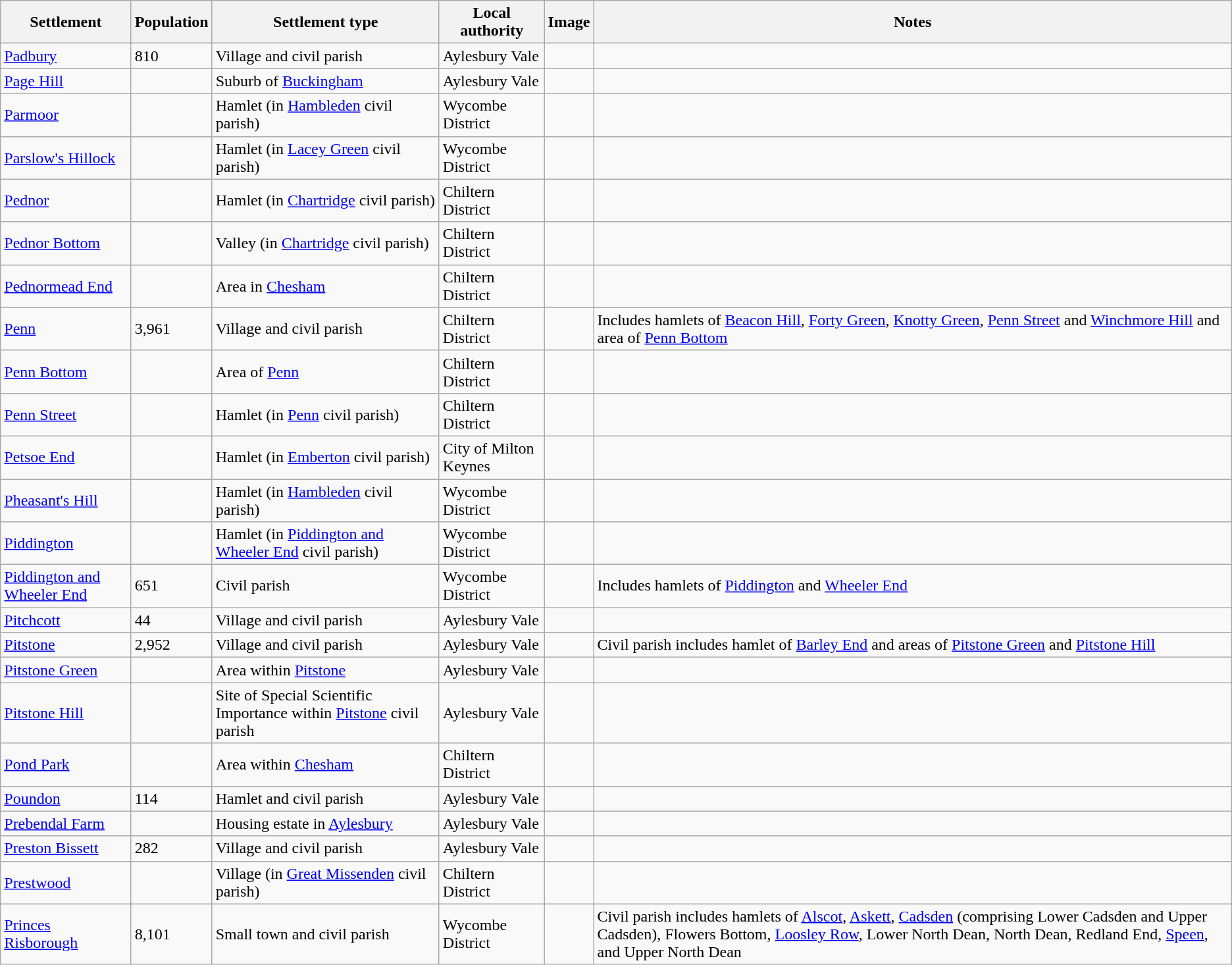<table class="wikitable sortable">
<tr>
<th style="font-weight: bold;">Settlement</th>
<th style="font-weight: bold;">Population</th>
<th style="font-weight: bold;">Settlement type</th>
<th style="font-weight: bold;">Local authority</th>
<th style="font-weight: bold;">Image</th>
<th style="font-weight: bold;">Notes</th>
</tr>
<tr>
<td><a href='#'>Padbury</a></td>
<td>810</td>
<td>Village and civil parish</td>
<td>Aylesbury Vale</td>
<td></td>
<td></td>
</tr>
<tr>
<td><a href='#'>Page Hill</a></td>
<td></td>
<td>Suburb of <a href='#'>Buckingham</a></td>
<td>Aylesbury Vale</td>
<td></td>
<td></td>
</tr>
<tr>
<td><a href='#'>Parmoor</a></td>
<td></td>
<td>Hamlet (in <a href='#'>Hambleden</a> civil parish)</td>
<td>Wycombe District</td>
<td></td>
<td></td>
</tr>
<tr>
<td><a href='#'>Parslow's Hillock</a></td>
<td></td>
<td>Hamlet (in <a href='#'>Lacey Green</a> civil parish)</td>
<td>Wycombe District</td>
<td></td>
<td></td>
</tr>
<tr>
<td><a href='#'>Pednor</a></td>
<td></td>
<td>Hamlet (in <a href='#'>Chartridge</a> civil parish)</td>
<td>Chiltern District</td>
<td></td>
<td></td>
</tr>
<tr>
<td><a href='#'>Pednor Bottom</a></td>
<td></td>
<td>Valley (in <a href='#'>Chartridge</a> civil parish)</td>
<td>Chiltern District</td>
<td></td>
<td></td>
</tr>
<tr>
<td><a href='#'>Pednormead End</a></td>
<td></td>
<td>Area in <a href='#'>Chesham</a></td>
<td>Chiltern District</td>
<td></td>
<td></td>
</tr>
<tr>
<td><a href='#'>Penn</a></td>
<td>3,961</td>
<td>Village and civil parish</td>
<td>Chiltern District</td>
<td></td>
<td>Includes hamlets of <a href='#'>Beacon Hill</a>, <a href='#'>Forty Green</a>, <a href='#'>Knotty Green</a>, <a href='#'>Penn Street</a> and <a href='#'>Winchmore Hill</a> and area of <a href='#'>Penn Bottom</a></td>
</tr>
<tr>
<td><a href='#'>Penn Bottom</a></td>
<td></td>
<td>Area of <a href='#'>Penn</a></td>
<td>Chiltern District</td>
<td></td>
<td></td>
</tr>
<tr>
<td><a href='#'>Penn Street</a></td>
<td></td>
<td>Hamlet (in <a href='#'>Penn</a> civil parish)</td>
<td>Chiltern District</td>
<td></td>
<td></td>
</tr>
<tr>
<td><a href='#'>Petsoe End</a></td>
<td></td>
<td>Hamlet (in <a href='#'>Emberton</a> civil parish)</td>
<td>City of Milton Keynes</td>
<td></td>
<td></td>
</tr>
<tr>
<td><a href='#'>Pheasant's Hill</a></td>
<td></td>
<td>Hamlet (in <a href='#'>Hambleden</a> civil parish)</td>
<td>Wycombe District</td>
<td></td>
<td></td>
</tr>
<tr>
<td><a href='#'>Piddington</a></td>
<td></td>
<td>Hamlet (in <a href='#'>Piddington and Wheeler End</a> civil parish)</td>
<td>Wycombe District</td>
<td></td>
<td></td>
</tr>
<tr>
<td><a href='#'>Piddington and Wheeler End</a></td>
<td>651</td>
<td>Civil parish</td>
<td>Wycombe District</td>
<td></td>
<td>Includes hamlets of <a href='#'>Piddington</a> and <a href='#'>Wheeler End</a></td>
</tr>
<tr>
<td><a href='#'>Pitchcott</a></td>
<td>44</td>
<td>Village and civil parish</td>
<td>Aylesbury Vale</td>
<td></td>
<td></td>
</tr>
<tr>
<td><a href='#'>Pitstone</a></td>
<td>2,952</td>
<td>Village and civil parish</td>
<td>Aylesbury Vale</td>
<td></td>
<td>Civil parish includes hamlet of <a href='#'>Barley End</a> and areas of <a href='#'>Pitstone Green</a> and <a href='#'>Pitstone Hill</a></td>
</tr>
<tr>
<td><a href='#'>Pitstone Green</a></td>
<td></td>
<td>Area within <a href='#'>Pitstone</a></td>
<td>Aylesbury Vale</td>
<td></td>
<td></td>
</tr>
<tr>
<td><a href='#'>Pitstone Hill</a></td>
<td></td>
<td>Site of Special Scientific Importance within <a href='#'>Pitstone</a> civil parish</td>
<td>Aylesbury Vale</td>
<td></td>
<td></td>
</tr>
<tr>
<td><a href='#'>Pond Park</a></td>
<td></td>
<td>Area within <a href='#'>Chesham</a></td>
<td>Chiltern District</td>
<td></td>
<td></td>
</tr>
<tr>
<td><a href='#'>Poundon</a></td>
<td>114</td>
<td>Hamlet and civil parish</td>
<td>Aylesbury Vale</td>
<td></td>
<td></td>
</tr>
<tr>
<td><a href='#'>Prebendal Farm</a></td>
<td></td>
<td>Housing estate in <a href='#'>Aylesbury</a></td>
<td>Aylesbury Vale</td>
<td></td>
<td></td>
</tr>
<tr>
<td><a href='#'>Preston Bissett</a></td>
<td>282</td>
<td>Village and civil parish</td>
<td>Aylesbury Vale</td>
<td></td>
<td></td>
</tr>
<tr>
<td><a href='#'>Prestwood</a></td>
<td></td>
<td>Village (in <a href='#'>Great Missenden</a> civil parish)</td>
<td>Chiltern District</td>
<td></td>
<td></td>
</tr>
<tr>
<td><a href='#'>Princes Risborough</a></td>
<td>8,101</td>
<td>Small town and civil parish</td>
<td>Wycombe District</td>
<td></td>
<td>Civil parish includes hamlets of <a href='#'>Alscot</a>, <a href='#'>Askett</a>, <a href='#'>Cadsden</a> (comprising Lower Cadsden and Upper Cadsden), Flowers Bottom, <a href='#'>Loosley Row</a>, Lower North Dean, North Dean, Redland End, <a href='#'>Speen</a>, and Upper North Dean</td>
</tr>
</table>
